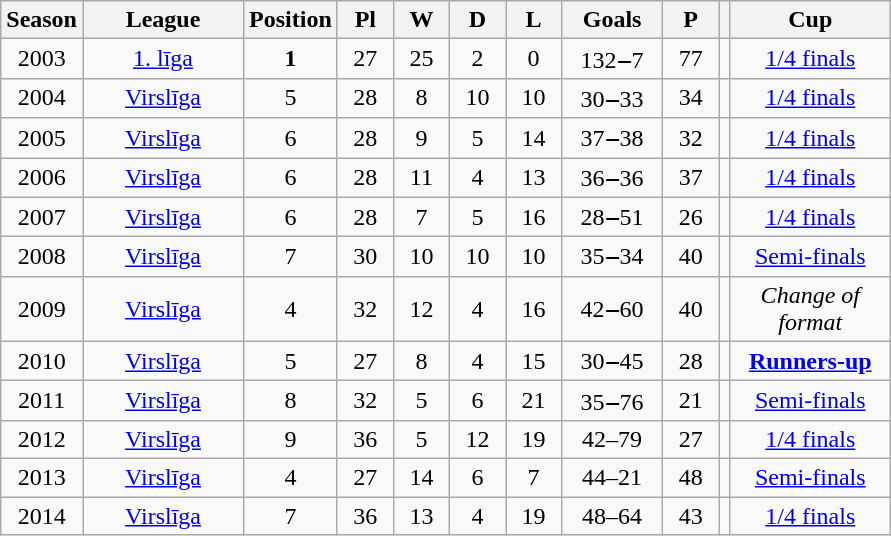<table class="wikitable" style="text-align: center;">
<tr>
<th>Season</th>
<th style="width:100px;">League</th>
<th>Position</th>
<th style="width:30px;">Pl</th>
<th width=30>W</th>
<th width=30>D</th>
<th width=30>L</th>
<th width=60>Goals</th>
<th width=30>P</th>
<th></th>
<th width=100>Cup</th>
</tr>
<tr>
<td>2003</td>
<td><a href='#'>1. līga</a></td>
<td><strong>1</strong></td>
<td>27</td>
<td>25</td>
<td>2</td>
<td>0</td>
<td>132‒7</td>
<td>77</td>
<td></td>
<td><a href='#'>1/4 finals</a></td>
</tr>
<tr>
<td>2004</td>
<td><a href='#'>Virslīga</a></td>
<td>5</td>
<td>28</td>
<td>8</td>
<td>10</td>
<td>10</td>
<td>30‒33</td>
<td>34</td>
<td></td>
<td><a href='#'>1/4 finals</a></td>
</tr>
<tr>
<td>2005</td>
<td><a href='#'>Virslīga</a></td>
<td>6</td>
<td>28</td>
<td>9</td>
<td>5</td>
<td>14</td>
<td>37‒38</td>
<td>32</td>
<td></td>
<td><a href='#'>1/4 finals</a></td>
</tr>
<tr>
<td>2006</td>
<td><a href='#'>Virslīga</a></td>
<td>6</td>
<td>28</td>
<td>11</td>
<td>4</td>
<td>13</td>
<td>36‒36</td>
<td>37</td>
<td></td>
<td><a href='#'>1/4 finals</a></td>
</tr>
<tr>
<td>2007</td>
<td><a href='#'>Virslīga</a></td>
<td>6</td>
<td>28</td>
<td>7</td>
<td>5</td>
<td>16</td>
<td>28‒51</td>
<td>26</td>
<td></td>
<td><a href='#'>1/4 finals</a></td>
</tr>
<tr>
<td>2008</td>
<td><a href='#'>Virslīga</a></td>
<td>7</td>
<td>30</td>
<td>10</td>
<td>10</td>
<td>10</td>
<td>35‒34</td>
<td>40</td>
<td></td>
<td><a href='#'>Semi-finals</a></td>
</tr>
<tr>
<td>2009</td>
<td><a href='#'>Virslīga</a></td>
<td>4</td>
<td>32</td>
<td>12</td>
<td>4</td>
<td>16</td>
<td>42‒60</td>
<td>40</td>
<td></td>
<td><em>Change of format</em></td>
</tr>
<tr>
<td>2010</td>
<td><a href='#'>Virslīga</a></td>
<td>5</td>
<td>27</td>
<td>8</td>
<td>4</td>
<td>15</td>
<td>30‒45</td>
<td>28</td>
<td></td>
<td><strong><a href='#'>Runners-up</a></strong></td>
</tr>
<tr>
<td>2011</td>
<td><a href='#'>Virslīga</a></td>
<td>8</td>
<td>32</td>
<td>5</td>
<td>6</td>
<td>21</td>
<td>35‒76</td>
<td>21</td>
<td></td>
<td><a href='#'>Semi-finals</a></td>
</tr>
<tr>
<td>2012</td>
<td><a href='#'>Virslīga</a></td>
<td>9</td>
<td>36</td>
<td>5</td>
<td>12</td>
<td>19</td>
<td>42–79</td>
<td>27</td>
<td></td>
<td><a href='#'>1/4 finals</a></td>
</tr>
<tr>
<td>2013</td>
<td><a href='#'>Virslīga</a></td>
<td>4</td>
<td>27</td>
<td>14</td>
<td>6</td>
<td>7</td>
<td>44–21</td>
<td>48</td>
<td></td>
<td><a href='#'>Semi-finals</a></td>
</tr>
<tr>
<td>2014</td>
<td><a href='#'>Virslīga</a></td>
<td>7</td>
<td>36</td>
<td>13</td>
<td>4</td>
<td>19</td>
<td>48–64</td>
<td>43</td>
<td></td>
<td><a href='#'>1/4 finals</a></td>
</tr>
</table>
